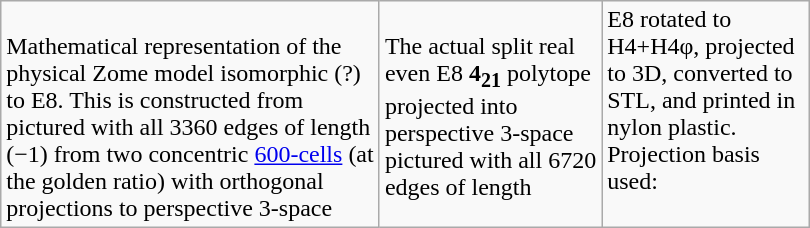<table class=wikitable width=540>
<tr valign=top>
<td><br>Mathematical representation of the physical Zome model isomorphic (?) to E8. This is constructed from  pictured with all 3360 edges of length (−1) from two concentric <a href='#'>600-cells</a> (at the golden ratio) with orthogonal projections to perspective 3-space</td>
<td><br>The actual split real even E8 <strong>4<sub>21</sub></strong> polytope projected into perspective 3-space pictured with all 6720 edges of length  </td>
<td> E8 rotated to H4+H4φ, projected to 3D, converted to STL, and printed in nylon plastic. Projection basis used:<br></td>
</tr>
</table>
